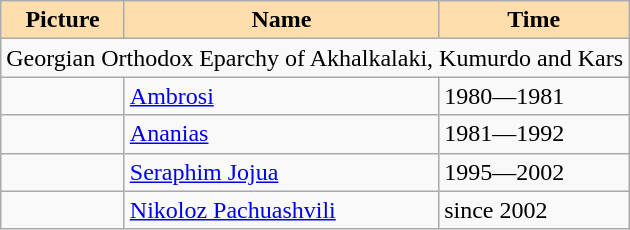<table align="center" class="wikitable">
<tr>
<th style=background:#FFDEAD;>Picture</th>
<th style=background:#FFDEAD;>Name</th>
<th style=background:#FFDEAD;>Time</th>
</tr>
<tr>
<td colspan=4 style="text-align:center;">Georgian Orthodox Eparchy of Akhalkalaki, Kumurdo and Kars</td>
</tr>
<tr>
<td></td>
<td><a href='#'>Ambrosi</a></td>
<td>1980—1981</td>
</tr>
<tr>
<td></td>
<td><a href='#'>Ananias</a></td>
<td>1981—1992</td>
</tr>
<tr>
<td></td>
<td><a href='#'>Seraphim Jojua</a></td>
<td>1995—2002</td>
</tr>
<tr>
<td></td>
<td><a href='#'>Nikoloz Pachuashvili</a></td>
<td>since 2002</td>
</tr>
</table>
